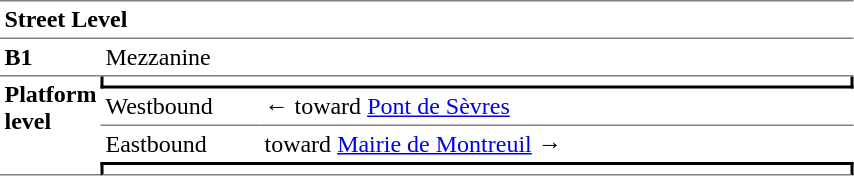<table border="0" cellpadding="3" cellspacing="0">
<tr>
<td colspan="3" valign="top" width="50" data-darkreader-inline-border-top="" data-darkreader-inline-border-bottom="" style="border-bottom:solid 1px gray;border-top:solid 1px gray;"><strong>Street Level</strong></td>
</tr>
<tr>
<td valign="top" width="50" data-darkreader-inline-border-bottom="" style="border-bottom:solid 1px gray;"><strong>B1</strong></td>
<td colspan="2" valign="top" width="100" data-darkreader-inline-border-bottom="" style="border-bottom:solid 1px gray;">Mezzanine</td>
</tr>
<tr>
<td rowspan="4" valign="top" width="50" data-darkreader-inline-border-bottom="" style="border-bottom:solid 1px gray;"><strong>Platform level</strong></td>
<td colspan="2" data-darkreader-inline-border-right="" data-darkreader-inline-border-left="" data-darkreader-inline-border-bottom="" style="border-right:solid 2px black;border-left:solid 2px black;border-bottom:solid 2px black;text-align:center;"></td>
</tr>
<tr>
<td width="100" data-darkreader-inline-border-bottom="" style="border-bottom:solid 1px gray;">Westbound</td>
<td width="390" data-darkreader-inline-border-bottom="" style="border-bottom:solid 1px gray;">←   toward <a href='#'>Pont de Sèvres</a> </td>
</tr>
<tr>
<td>Eastbound</td>
<td>   toward <a href='#'>Mairie de Montreuil</a>  →</td>
</tr>
<tr>
<td colspan="2" data-darkreader-inline-border-top="" data-darkreader-inline-border-right="" data-darkreader-inline-border-left="" data-darkreader-inline-border-bottom="" style="border-top:solid 2px black;border-right:solid 2px black;border-left:solid 2px black;border-bottom:solid 1px gray;text-align:center;"></td>
</tr>
</table>
